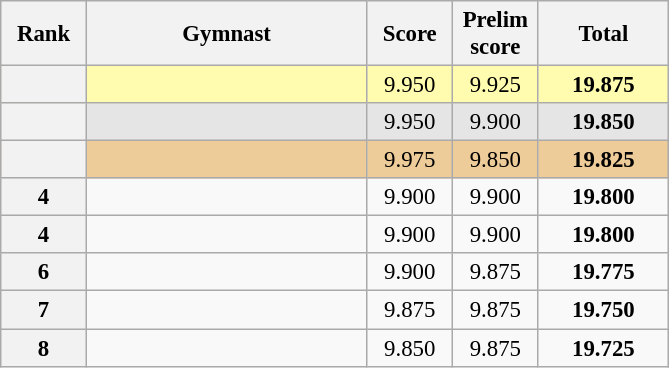<table class="wikitable sortable" style="text-align:center; font-size:95%">
<tr>
<th scope="col" style="width:50px;">Rank</th>
<th scope="col" style="width:180px;">Gymnast</th>
<th scope="col" style="width:50px;">Score</th>
<th scope="col" style="width:50px;">Prelim score</th>
<th scope="col" style="width:80px;">Total</th>
</tr>
<tr style="background:#fffcaf;">
<th scope=row style="text-align:center"></th>
<td style="text-align:left;"></td>
<td>9.950</td>
<td>9.925</td>
<td><strong>19.875</strong></td>
</tr>
<tr style="background:#e5e5e5;">
<th scope=row style="text-align:center"></th>
<td style="text-align:left;"></td>
<td>9.950</td>
<td>9.900</td>
<td><strong>19.850</strong></td>
</tr>
<tr style="background:#ec9;">
<th scope=row style="text-align:center"></th>
<td style="text-align:left;"></td>
<td>9.975</td>
<td>9.850</td>
<td><strong>19.825</strong></td>
</tr>
<tr>
<th scope=row style="text-align:center">4</th>
<td style="text-align:left;"></td>
<td>9.900</td>
<td>9.900</td>
<td><strong>19.800</strong></td>
</tr>
<tr>
<th scope=row style="text-align:center">4</th>
<td style="text-align:left;"></td>
<td>9.900</td>
<td>9.900</td>
<td><strong>19.800</strong></td>
</tr>
<tr>
<th scope=row style="text-align:center">6</th>
<td style="text-align:left;"></td>
<td>9.900</td>
<td>9.875</td>
<td><strong>19.775</strong></td>
</tr>
<tr>
<th scope=row style="text-align:center">7</th>
<td style="text-align:left;"></td>
<td>9.875</td>
<td>9.875</td>
<td><strong>19.750</strong></td>
</tr>
<tr>
<th scope=row style="text-align:center">8</th>
<td style="text-align:left;"></td>
<td>9.850</td>
<td>9.875</td>
<td><strong>19.725</strong></td>
</tr>
</table>
